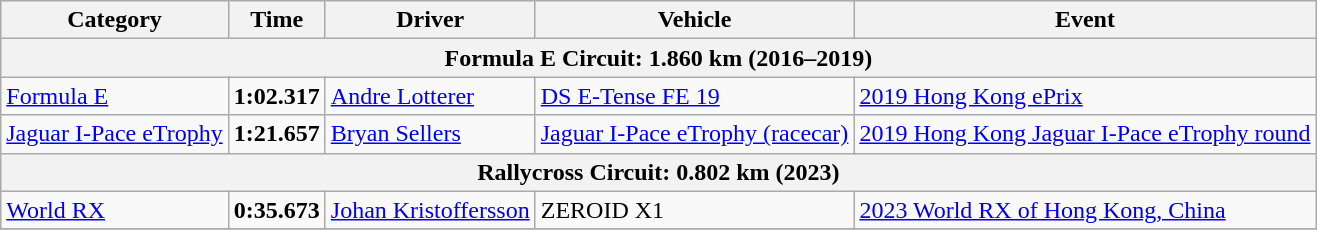<table class="wikitable">
<tr>
<th>Category</th>
<th>Time</th>
<th>Driver</th>
<th>Vehicle</th>
<th>Event</th>
</tr>
<tr>
<th colspan=5>Formula E Circuit: 1.860 km (2016–2019)</th>
</tr>
<tr>
<td><a href='#'>Formula E</a></td>
<td><strong>1:02.317</strong></td>
<td><a href='#'>Andre Lotterer</a></td>
<td><a href='#'>DS E-Tense FE 19</a></td>
<td><a href='#'>2019 Hong Kong ePrix</a></td>
</tr>
<tr>
<td><a href='#'>Jaguar I-Pace eTrophy</a></td>
<td><strong>1:21.657</strong></td>
<td><a href='#'>Bryan Sellers</a></td>
<td><a href='#'>Jaguar I-Pace eTrophy (racecar)</a></td>
<td><a href='#'>2019 Hong Kong Jaguar I-Pace eTrophy round</a></td>
</tr>
<tr>
<th colspan=5>Rallycross Circuit: 0.802 km (2023)</th>
</tr>
<tr>
<td><a href='#'>World RX</a></td>
<td><strong>0:35.673</strong></td>
<td><a href='#'>Johan Kristoffersson</a></td>
<td>ZEROID X1</td>
<td><a href='#'>2023 World RX of Hong Kong, China</a></td>
</tr>
<tr>
</tr>
</table>
